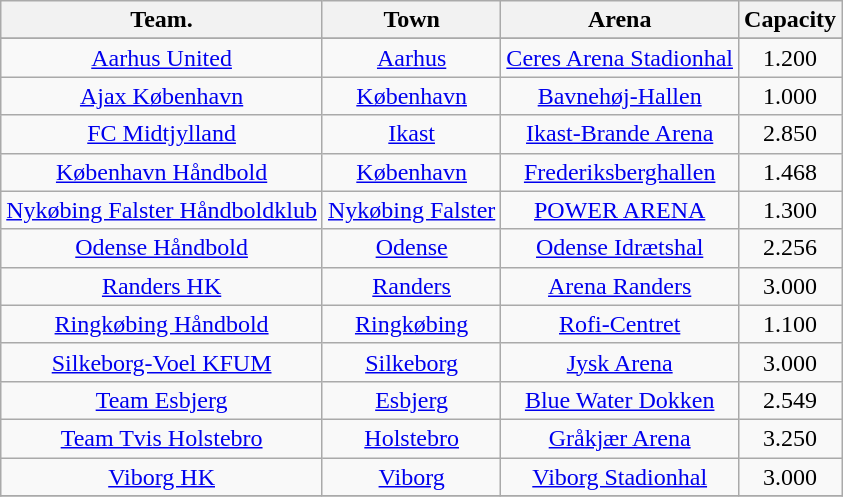<table class="wikitable" style="text-align: center;">
<tr>
<th valign=center>Team.</th>
<th>Town</th>
<th>Arena</th>
<th>Capacity</th>
</tr>
<tr>
</tr>
<tr>
<td><a href='#'>Aarhus United</a></td>
<td><a href='#'>Aarhus</a></td>
<td><a href='#'>Ceres Arena Stadionhal</a></td>
<td>1.200</td>
</tr>
<tr>
<td><a href='#'>Ajax København</a></td>
<td><a href='#'>København</a></td>
<td><a href='#'>Bavnehøj-Hallen</a></td>
<td>1.000</td>
</tr>
<tr>
<td><a href='#'>FC Midtjylland</a></td>
<td><a href='#'>Ikast</a></td>
<td><a href='#'>Ikast-Brande Arena</a></td>
<td>2.850</td>
</tr>
<tr>
<td><a href='#'>København Håndbold</a></td>
<td><a href='#'>København</a></td>
<td><a href='#'>Frederiksberghallen</a></td>
<td>1.468</td>
</tr>
<tr>
<td><a href='#'>Nykøbing Falster Håndboldklub</a></td>
<td><a href='#'>Nykøbing Falster</a></td>
<td><a href='#'>POWER ARENA</a></td>
<td>1.300</td>
</tr>
<tr>
<td><a href='#'>Odense Håndbold</a></td>
<td><a href='#'>Odense</a></td>
<td><a href='#'>Odense Idrætshal</a></td>
<td>2.256</td>
</tr>
<tr>
<td><a href='#'>Randers HK</a></td>
<td><a href='#'>Randers</a></td>
<td><a href='#'>Arena Randers</a></td>
<td>3.000</td>
</tr>
<tr>
<td><a href='#'>Ringkøbing Håndbold</a></td>
<td><a href='#'>Ringkøbing</a></td>
<td><a href='#'>Rofi-Centret</a></td>
<td>1.100</td>
</tr>
<tr>
<td><a href='#'>Silkeborg-Voel KFUM</a></td>
<td><a href='#'>Silkeborg</a></td>
<td><a href='#'>Jysk Arena</a></td>
<td>3.000</td>
</tr>
<tr>
<td><a href='#'>Team Esbjerg</a></td>
<td><a href='#'>Esbjerg</a></td>
<td><a href='#'>Blue Water Dokken</a></td>
<td>2.549</td>
</tr>
<tr>
<td><a href='#'>Team Tvis Holstebro</a></td>
<td><a href='#'>Holstebro</a></td>
<td><a href='#'>Gråkjær Arena</a></td>
<td>3.250</td>
</tr>
<tr>
<td><a href='#'>Viborg HK</a></td>
<td><a href='#'>Viborg</a></td>
<td><a href='#'>Viborg Stadionhal</a></td>
<td>3.000</td>
</tr>
<tr>
</tr>
</table>
